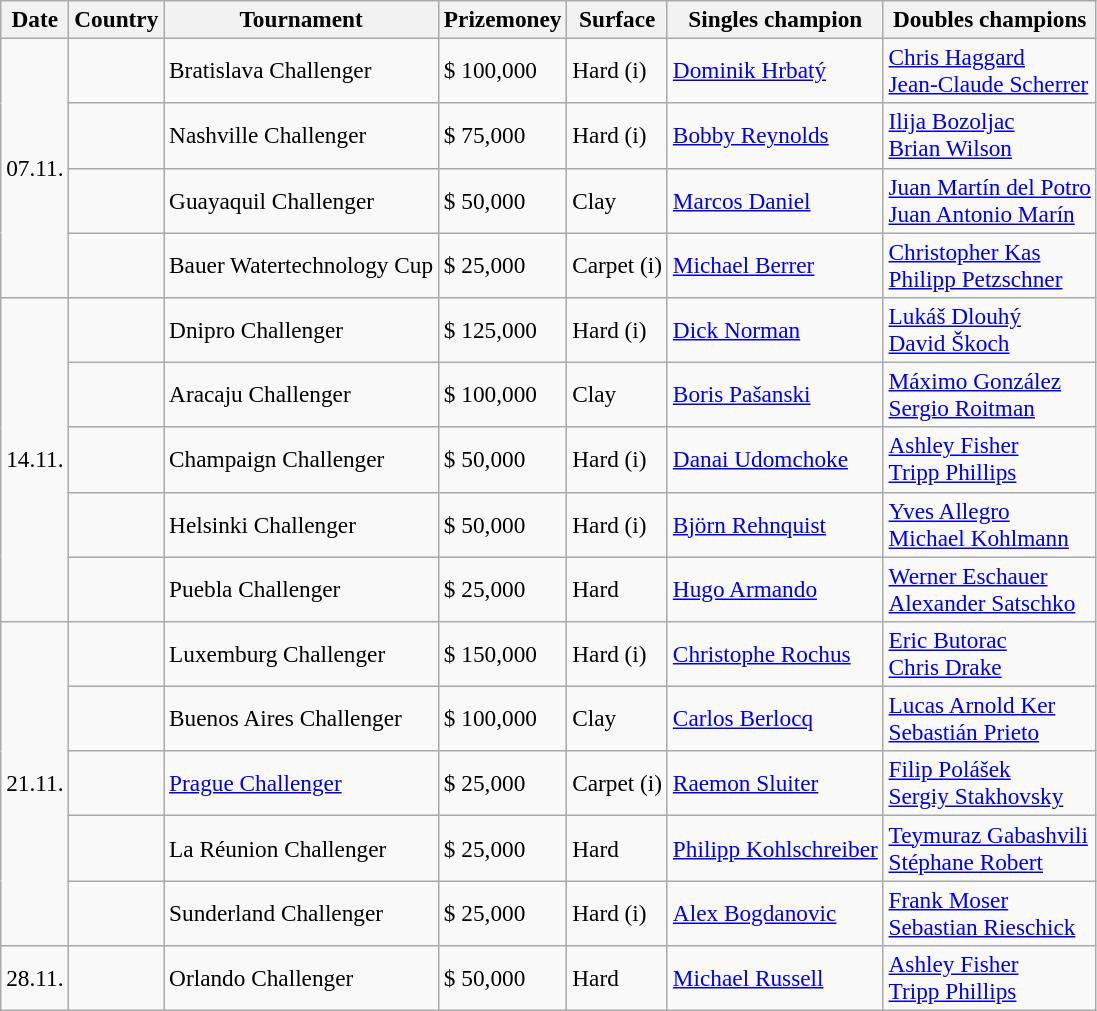<table class="sortable wikitable" style=font-size:97%>
<tr>
<th>Date</th>
<th>Country</th>
<th>Tournament</th>
<th>Prizemoney</th>
<th>Surface</th>
<th>Singles champion</th>
<th>Doubles champions</th>
</tr>
<tr>
<td rowspan="4">07.11.</td>
<td></td>
<td>Bratislava Challenger</td>
<td>$ 100,000</td>
<td>Hard (i)</td>
<td> <a href='#'>Dominik Hrbatý</a></td>
<td> <a href='#'>Chris Haggard</a><br> <a href='#'>Jean-Claude Scherrer</a></td>
</tr>
<tr>
<td></td>
<td>Nashville Challenger</td>
<td>$ 75,000</td>
<td>Hard (i)</td>
<td> <a href='#'>Bobby Reynolds</a></td>
<td> <a href='#'>Ilija Bozoljac</a><br> <a href='#'>Brian Wilson</a></td>
</tr>
<tr>
<td></td>
<td>Guayaquil Challenger</td>
<td>$ 50,000</td>
<td>Clay</td>
<td> <a href='#'>Marcos Daniel</a></td>
<td> <a href='#'>Juan Martín del Potro</a><br>  <a href='#'>Juan Antonio Marín</a></td>
</tr>
<tr>
<td></td>
<td>Bauer Watertechnology Cup</td>
<td>$ 25,000</td>
<td>Carpet (i)</td>
<td> <a href='#'>Michael Berrer</a></td>
<td> <a href='#'>Christopher Kas</a><br> <a href='#'>Philipp Petzschner</a></td>
</tr>
<tr>
<td rowspan="5">14.11.</td>
<td></td>
<td>Dnipro Challenger</td>
<td>$ 125,000</td>
<td>Hard (i)</td>
<td> <a href='#'>Dick Norman</a></td>
<td> <a href='#'>Lukáš Dlouhý</a><br> <a href='#'>David Škoch</a></td>
</tr>
<tr>
<td></td>
<td>Aracaju Challenger</td>
<td>$ 100,000</td>
<td>Clay</td>
<td> <a href='#'>Boris Pašanski</a></td>
<td> <a href='#'>Máximo González</a> <br> <a href='#'>Sergio Roitman</a></td>
</tr>
<tr>
<td></td>
<td>Champaign Challenger</td>
<td>$ 50,000</td>
<td>Hard (i)</td>
<td> <a href='#'>Danai Udomchoke</a></td>
<td> <a href='#'>Ashley Fisher</a> <br>  <a href='#'>Tripp Phillips</a></td>
</tr>
<tr>
<td></td>
<td>Helsinki Challenger</td>
<td>$ 50,000</td>
<td>Hard (i)</td>
<td> <a href='#'>Björn Rehnquist</a></td>
<td> <a href='#'>Yves Allegro</a> <br>  <a href='#'>Michael Kohlmann</a></td>
</tr>
<tr>
<td></td>
<td>Puebla Challenger</td>
<td>$ 25,000</td>
<td>Hard</td>
<td> <a href='#'>Hugo Armando</a></td>
<td> <a href='#'>Werner Eschauer</a><br> <a href='#'>Alexander Satschko</a></td>
</tr>
<tr>
<td rowspan="5">21.11.</td>
<td></td>
<td>Luxemburg Challenger</td>
<td>$ 150,000</td>
<td>Hard (i)</td>
<td> <a href='#'>Christophe Rochus</a></td>
<td> <a href='#'>Eric Butorac</a><br> <a href='#'>Chris Drake</a></td>
</tr>
<tr>
<td></td>
<td>Buenos Aires Challenger</td>
<td>$ 100,000</td>
<td>Clay</td>
<td> <a href='#'>Carlos Berlocq</a></td>
<td> <a href='#'>Lucas Arnold Ker</a><br> <a href='#'>Sebastián Prieto</a></td>
</tr>
<tr>
<td></td>
<td><a href='#'>Prague Challenger</a></td>
<td>$ 25,000</td>
<td>Carpet (i)</td>
<td> <a href='#'>Raemon Sluiter</a></td>
<td> <a href='#'>Filip Polášek</a><br> <a href='#'>Sergiy Stakhovsky</a></td>
</tr>
<tr>
<td></td>
<td>La Réunion Challenger</td>
<td>$ 25,000</td>
<td>Hard</td>
<td> <a href='#'>Philipp Kohlschreiber</a></td>
<td> <a href='#'>Teymuraz Gabashvili</a><br> <a href='#'>Stéphane Robert</a></td>
</tr>
<tr>
<td></td>
<td>Sunderland Challenger</td>
<td>$ 25,000</td>
<td>Hard (i)</td>
<td> <a href='#'>Alex Bogdanovic</a></td>
<td> <a href='#'>Frank Moser</a><br> <a href='#'>Sebastian Rieschick</a></td>
</tr>
<tr>
<td>28.11.</td>
<td></td>
<td>Orlando Challenger</td>
<td>$ 50,000</td>
<td>Hard</td>
<td> <a href='#'>Michael Russell</a></td>
<td> <a href='#'>Ashley Fisher</a><br> <a href='#'>Tripp Phillips</a></td>
</tr>
</table>
